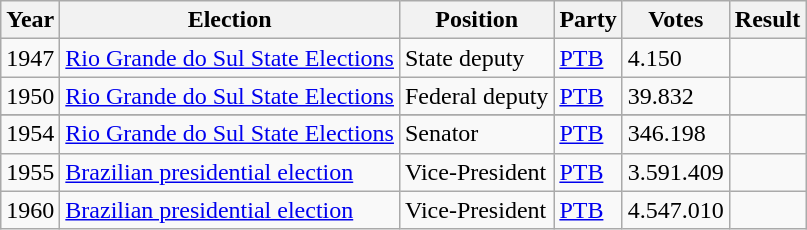<table class="wikitable">
<tr>
<th>Year</th>
<th>Election</th>
<th>Position</th>
<th>Party</th>
<th>Votes</th>
<th>Result</th>
</tr>
<tr>
<td>1947</td>
<td><a href='#'>Rio Grande do Sul State Elections</a></td>
<td>State deputy</td>
<td><a href='#'>PTB</a></td>
<td>4.150</td>
<td></td>
</tr>
<tr>
<td>1950</td>
<td><a href='#'>Rio Grande do Sul State Elections</a></td>
<td>Federal deputy</td>
<td><a href='#'>PTB</a></td>
<td>39.832</td>
<td></td>
</tr>
<tr>
</tr>
<tr>
<td>1954</td>
<td><a href='#'>Rio Grande do Sul State Elections</a></td>
<td>Senator</td>
<td><a href='#'>PTB</a></td>
<td>346.198</td>
<td><br></td>
</tr>
<tr>
<td>1955</td>
<td><a href='#'>Brazilian presidential election</a></td>
<td>Vice-President</td>
<td><a href='#'>PTB</a></td>
<td>3.591.409</td>
<td><br></td>
</tr>
<tr>
<td>1960</td>
<td><a href='#'>Brazilian presidential election</a></td>
<td>Vice-President</td>
<td><a href='#'>PTB</a></td>
<td>4.547.010</td>
<td></td>
</tr>
</table>
